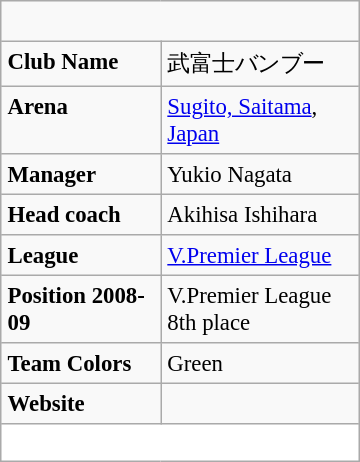<table class="infobox" border=1 align="right" cellpadding=4 cellspacing=0 width=240 style="margin: 0 0 1em 1em; background: #f9f9f9; border: 1px #aaaaaa solid; border-collapse: collapse; font-size: 95%;">
<tr>
<td align="center" colspan=2><br><table border="0" cellpadding="2" cellspacing="0">
</table>
</td>
</tr>
<tr>
<td><strong>Club Name</strong></td>
<td>武富士バンブー</td>
</tr>
<tr>
<td><strong>Arena</strong></td>
<td><a href='#'>Sugito, Saitama</a>, <a href='#'>Japan</a></td>
</tr>
<tr>
<td><strong>Manager</strong></td>
<td> Yukio Nagata</td>
</tr>
<tr>
<td><strong>Head coach</strong></td>
<td> Akihisa Ishihara</td>
</tr>
<tr>
<td><strong>League</strong></td>
<td><a href='#'>V.Premier League</a></td>
</tr>
<tr>
<td><strong>Position 2008-09</strong></td>
<td>V.Premier League<br> 8th place</td>
</tr>
<tr>
<td><strong>Team Colors</strong></td>
<td>Green</td>
</tr>
<tr>
<td><strong>Website</strong></td>
<td></td>
</tr>
<tr>
<td class="toccolours" style="padding: 0; background: #ffffff; text-align: center;" colspan="2"><br><table style="width:100%; text-align:center;">
<tr>
<td></td>
<td></td>
</tr>
</table>
</td>
</tr>
</table>
